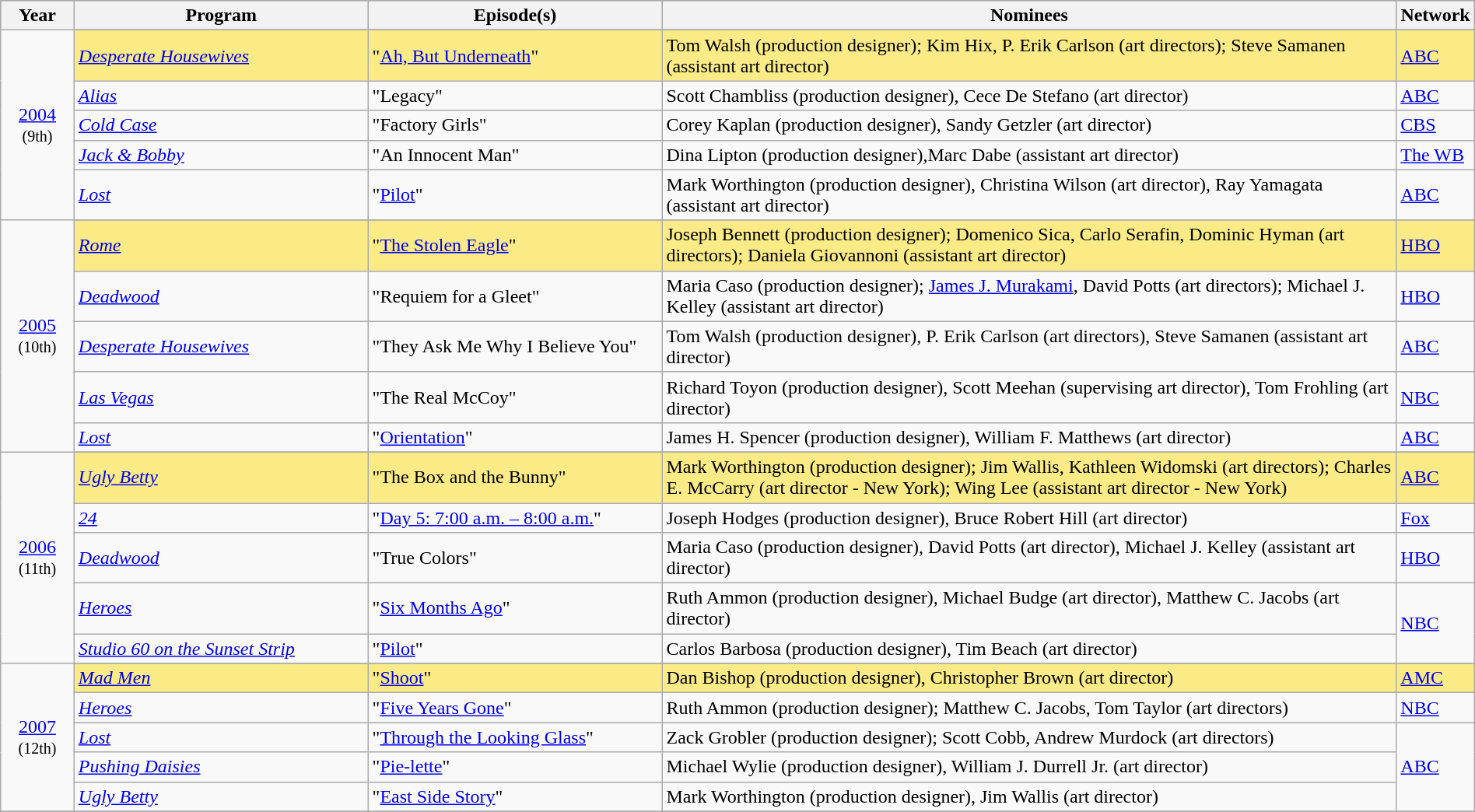<table class="wikitable" style="width:100%">
<tr bgcolor="#bebebe">
<th width="5%">Year</th>
<th width="20%">Program</th>
<th width="20%">Episode(s)</th>
<th width="50%">Nominees</th>
<th width="5%">Network</th>
</tr>
<tr>
<td rowspan=6 style="text-align:center"><a href='#'>2004</a><br><small>(9th)</small><br></td>
</tr>
<tr style="background:#FAEB86">
<td><em><a href='#'>Desperate Housewives</a></em></td>
<td>"<a href='#'>Ah, But Underneath</a>"</td>
<td>Tom Walsh (production designer); Kim Hix, P. Erik Carlson (art directors); Steve Samanen (assistant art director)</td>
<td><a href='#'>ABC</a></td>
</tr>
<tr>
<td><em><a href='#'>Alias</a></em></td>
<td>"Legacy"</td>
<td>Scott Chambliss (production designer), Cece De Stefano (art director)</td>
<td><a href='#'>ABC</a></td>
</tr>
<tr>
<td><em><a href='#'>Cold Case</a></em></td>
<td>"Factory Girls"</td>
<td>Corey Kaplan (production designer), Sandy Getzler (art director)</td>
<td><a href='#'>CBS</a></td>
</tr>
<tr>
<td><em><a href='#'>Jack & Bobby</a></em></td>
<td>"An Innocent Man"</td>
<td>Dina Lipton (production designer),Marc Dabe (assistant art director)</td>
<td><a href='#'>The WB</a></td>
</tr>
<tr>
<td><em><a href='#'>Lost</a></em></td>
<td>"<a href='#'>Pilot</a>"</td>
<td>Mark Worthington (production designer), Christina Wilson (art director), Ray Yamagata (assistant art director)</td>
<td><a href='#'>ABC</a></td>
</tr>
<tr>
<td rowspan=6 style="text-align:center"><a href='#'>2005</a><br><small>(10th)</small><br></td>
</tr>
<tr style="background:#FAEB86">
<td><em><a href='#'>Rome</a></em></td>
<td>"<a href='#'>The Stolen Eagle</a>"</td>
<td>Joseph Bennett (production designer); Domenico Sica, Carlo Serafin, Dominic Hyman (art directors); Daniela Giovannoni (assistant art director)</td>
<td><a href='#'>HBO</a></td>
</tr>
<tr>
<td><em><a href='#'>Deadwood</a></em></td>
<td>"Requiem for a Gleet"</td>
<td>Maria Caso (production designer); <a href='#'>James J. Murakami</a>, David Potts (art directors); Michael J. Kelley (assistant art director)</td>
<td><a href='#'>HBO</a></td>
</tr>
<tr>
<td><em><a href='#'>Desperate Housewives</a></em></td>
<td>"They Ask Me Why I Believe You"</td>
<td>Tom Walsh (production designer), P. Erik Carlson (art directors), Steve Samanen (assistant art director)</td>
<td><a href='#'>ABC</a></td>
</tr>
<tr>
<td><em><a href='#'>Las Vegas</a></em></td>
<td>"The Real McCoy"</td>
<td>Richard Toyon (production designer), Scott Meehan (supervising art director), Tom Frohling (art director)</td>
<td><a href='#'>NBC</a></td>
</tr>
<tr>
<td><em><a href='#'>Lost</a></em></td>
<td>"<a href='#'>Orientation</a>"</td>
<td>James H. Spencer (production designer), William F. Matthews (art director)</td>
<td><a href='#'>ABC</a></td>
</tr>
<tr>
<td rowspan=6 style="text-align:center"><a href='#'>2006</a><br><small>(11th)</small><br></td>
</tr>
<tr style="background:#FAEB86">
<td><em><a href='#'>Ugly Betty</a></em></td>
<td>"The Box and the Bunny"</td>
<td>Mark Worthington (production designer); Jim Wallis, Kathleen Widomski (art directors); Charles E. McCarry (art director - New York); Wing Lee (assistant art director - New York)</td>
<td><a href='#'>ABC</a></td>
</tr>
<tr>
<td><em><a href='#'>24</a></em></td>
<td>"<a href='#'>Day 5: 7:00 a.m. – 8:00 a.m.</a>"</td>
<td>Joseph Hodges (production designer), Bruce Robert Hill (art director)</td>
<td><a href='#'>Fox</a></td>
</tr>
<tr>
<td><em><a href='#'>Deadwood</a></em></td>
<td>"True Colors"</td>
<td>Maria Caso (production designer), David Potts (art director), Michael J. Kelley (assistant art director)</td>
<td><a href='#'>HBO</a></td>
</tr>
<tr>
<td><em><a href='#'>Heroes</a></em></td>
<td>"<a href='#'>Six Months Ago</a>"</td>
<td>Ruth Ammon (production designer), Michael Budge (art director), Matthew C. Jacobs (art director)</td>
<td rowspan="2"><a href='#'>NBC</a></td>
</tr>
<tr>
<td><em><a href='#'>Studio 60 on the Sunset Strip</a></em></td>
<td>"<a href='#'>Pilot</a>"</td>
<td>Carlos Barbosa (production designer), Tim Beach (art director)</td>
</tr>
<tr>
<td rowspan=6 style="text-align:center"><a href='#'>2007</a><br><small>(12th)</small><br></td>
</tr>
<tr style="background:#FAEB86">
<td><em><a href='#'>Mad Men</a></em></td>
<td>"<a href='#'>Shoot</a>"</td>
<td>Dan Bishop (production designer), Christopher Brown (art director)</td>
<td><a href='#'>AMC</a></td>
</tr>
<tr>
<td><em><a href='#'>Heroes</a></em></td>
<td>"<a href='#'>Five Years Gone</a>"</td>
<td>Ruth Ammon (production designer); Matthew C. Jacobs, Tom Taylor (art directors)</td>
<td><a href='#'>NBC</a></td>
</tr>
<tr>
<td><em><a href='#'>Lost</a></em></td>
<td>"<a href='#'>Through the Looking Glass</a>"</td>
<td>Zack Grobler (production designer); Scott Cobb, Andrew Murdock (art directors)</td>
<td rowspan="3"><a href='#'>ABC</a></td>
</tr>
<tr>
<td><em><a href='#'>Pushing Daisies</a></em></td>
<td>"<a href='#'>Pie-lette</a>"</td>
<td>Michael Wylie (production designer), William J. Durrell Jr. (art director)</td>
</tr>
<tr>
<td><em><a href='#'>Ugly Betty</a></em></td>
<td>"<a href='#'>East Side Story</a>"</td>
<td>Mark Worthington (production designer), Jim Wallis (art director)</td>
</tr>
<tr>
</tr>
</table>
